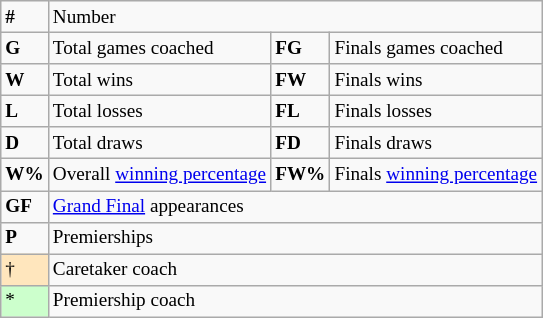<table class="wikitable" style="font-size:80%;">
<tr>
<td><strong>#</strong></td>
<td colspan=3>Number</td>
</tr>
<tr>
<td><strong>G</strong></td>
<td>Total games coached</td>
<td><strong>FG</strong></td>
<td>Finals games coached</td>
</tr>
<tr>
<td><strong>W</strong></td>
<td>Total wins</td>
<td><strong>FW</strong></td>
<td>Finals wins</td>
</tr>
<tr>
<td><strong>L</strong></td>
<td>Total losses</td>
<td><strong>FL</strong></td>
<td>Finals losses</td>
</tr>
<tr>
<td><strong>D</strong></td>
<td>Total draws</td>
<td><strong>FD</strong></td>
<td>Finals draws</td>
</tr>
<tr>
<td><strong>W%</strong></td>
<td>Overall <a href='#'>winning percentage</a></td>
<td><strong>FW%</strong></td>
<td>Finals <a href='#'>winning percentage</a></td>
</tr>
<tr>
<td><strong>GF</strong></td>
<td colspan=3><a href='#'>Grand Final</a> appearances</td>
</tr>
<tr>
<td><strong>P</strong></td>
<td colspan=3>Premierships</td>
</tr>
<tr>
<td style="background:#ffe6bd;">†</td>
<td colspan=3>Caretaker coach</td>
</tr>
<tr>
<td style="background:#cfc;">*</td>
<td colspan=3>Premiership coach</td>
</tr>
</table>
